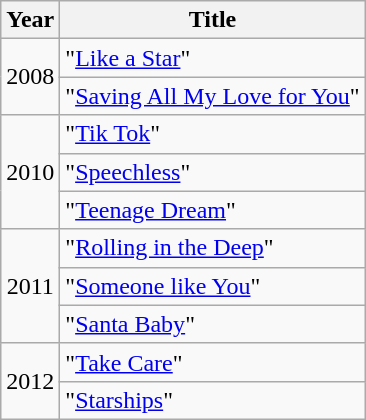<table class="wikitable plainrowheaders" style="text-align:center;">
<tr>
<th scope="col" scope="rowspan">Year</th>
<th scope="col" scope="rowspan">Title</th>
</tr>
<tr>
<td rowspan="2">2008</td>
<td align="left">"<a href='#'>Like a Star</a>"</td>
</tr>
<tr>
<td align="left">"<a href='#'>Saving All My Love for You</a>"</td>
</tr>
<tr>
<td rowspan="3">2010</td>
<td align="left">"<a href='#'>Tik Tok</a>"</td>
</tr>
<tr>
<td align="left">"<a href='#'>Speechless</a>"</td>
</tr>
<tr>
<td align="left">"<a href='#'>Teenage Dream</a>"</td>
</tr>
<tr>
<td rowspan="3">2011</td>
<td align="left">"<a href='#'>Rolling in the Deep</a>"</td>
</tr>
<tr>
<td align="left">"<a href='#'>Someone like You</a>"</td>
</tr>
<tr>
<td align="left">"<a href='#'>Santa Baby</a>"</td>
</tr>
<tr>
<td rowspan="2">2012</td>
<td align="left">"<a href='#'>Take Care</a>"</td>
</tr>
<tr>
<td align="left">"<a href='#'>Starships</a>"</td>
</tr>
</table>
